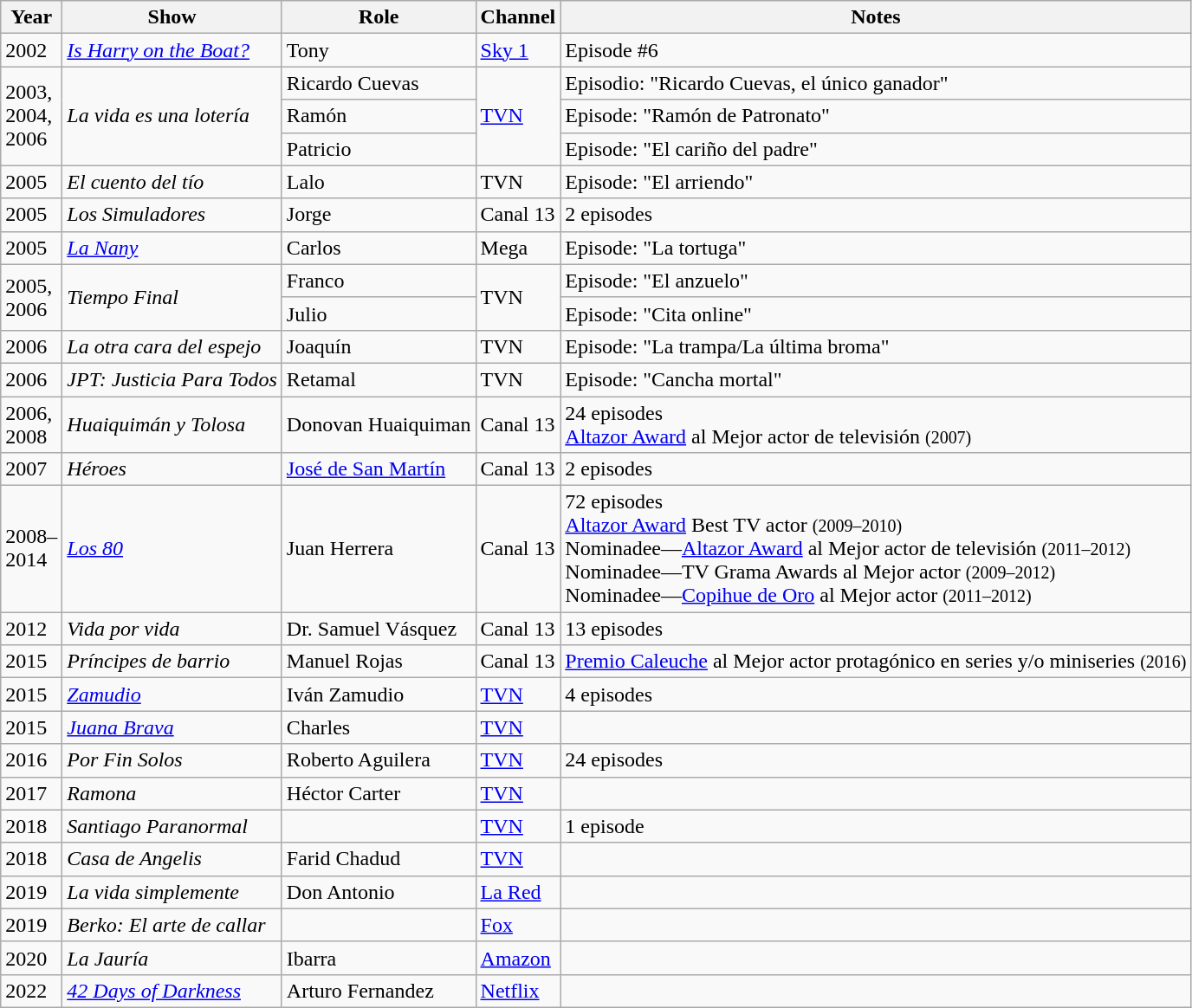<table class="wikitable sortable">
<tr>
<th>Year</th>
<th>Show</th>
<th>Role</th>
<th>Channel</th>
<th class="unsortable">Notes</th>
</tr>
<tr>
<td>2002</td>
<td><em><a href='#'>Is Harry on the Boat?</a></em></td>
<td>Tony</td>
<td><a href='#'>Sky 1</a></td>
<td>Episode #6</td>
</tr>
<tr>
<td rowspan="3">2003,<br> 2004,<br> 2006</td>
<td rowspan="3"><em>La vida es una lotería</em></td>
<td>Ricardo Cuevas</td>
<td rowspan="3"><a href='#'>TVN</a></td>
<td>Episodio: "Ricardo Cuevas, el único ganador"</td>
</tr>
<tr>
<td>Ramón</td>
<td>Episode: "Ramón de Patronato"</td>
</tr>
<tr>
<td>Patricio</td>
<td>Episode: "El cariño del padre"</td>
</tr>
<tr>
<td>2005</td>
<td><em>El cuento del tío</em></td>
<td>Lalo</td>
<td>TVN</td>
<td>Episode: "El arriendo"</td>
</tr>
<tr>
<td>2005</td>
<td><em>Los Simuladores</em></td>
<td>Jorge</td>
<td>Canal 13</td>
<td>2 episodes</td>
</tr>
<tr>
<td>2005</td>
<td><em><a href='#'>La Nany</a></em></td>
<td>Carlos</td>
<td>Mega</td>
<td>Episode: "La tortuga"</td>
</tr>
<tr>
<td rowspan="2">2005,<br>2006</td>
<td rowspan="2"><em>Tiempo Final</em></td>
<td>Franco</td>
<td rowspan="2">TVN</td>
<td>Episode: "El anzuelo"</td>
</tr>
<tr>
<td>Julio</td>
<td>Episode: "Cita online"</td>
</tr>
<tr>
<td>2006</td>
<td><em>La otra cara del espejo</em></td>
<td>Joaquín</td>
<td>TVN</td>
<td>Episode: "La trampa/La última broma"</td>
</tr>
<tr>
<td>2006</td>
<td><em>JPT: Justicia Para Todos</em></td>
<td>Retamal</td>
<td>TVN</td>
<td>Episode: "Cancha mortal"</td>
</tr>
<tr>
<td>2006,<br>2008</td>
<td><em>Huaiquimán y Tolosa</em></td>
<td>Donovan Huaiquiman</td>
<td>Canal 13</td>
<td>24 episodes <br><a href='#'>Altazor Award</a> al Mejor actor de televisión <small>(2007)</small></td>
</tr>
<tr>
<td>2007</td>
<td><em>Héroes</em></td>
<td><a href='#'>José de San Martín</a></td>
<td>Canal 13</td>
<td>2 episodes</td>
</tr>
<tr>
<td>2008–<br>2014</td>
<td><em><a href='#'>Los 80</a></em></td>
<td>Juan Herrera</td>
<td>Canal 13</td>
<td>72 episodes <br><a href='#'>Altazor Award</a> Best TV actor <small>(2009–2010)</small> <br> Nominadee—<a href='#'>Altazor Award</a> al Mejor actor de televisión <small>(2011–2012)</small> <br> Nominadee—TV Grama Awards al Mejor actor <small>(2009–2012)</small><br> Nominadee—<a href='#'>Copihue de Oro</a> al Mejor actor <small>(2011–2012)</small></td>
</tr>
<tr>
<td>2012</td>
<td><em>Vida por vida</em></td>
<td>Dr. Samuel Vásquez</td>
<td>Canal 13</td>
<td>13 episodes</td>
</tr>
<tr>
<td>2015</td>
<td><em>Príncipes de barrio</em></td>
<td>Manuel Rojas</td>
<td>Canal 13</td>
<td><a href='#'>Premio Caleuche</a> al Mejor actor protagónico en series y/o miniseries <small>(2016)</small></td>
</tr>
<tr>
<td>2015</td>
<td><em><a href='#'>Zamudio</a></em></td>
<td>Iván Zamudio</td>
<td><a href='#'>TVN</a></td>
<td>4 episodes</td>
</tr>
<tr>
<td>2015</td>
<td><em><a href='#'>Juana Brava</a></em></td>
<td>Charles</td>
<td><a href='#'>TVN</a></td>
<td></td>
</tr>
<tr>
<td>2016</td>
<td><em>Por Fin Solos</em></td>
<td>Roberto Aguilera</td>
<td><a href='#'>TVN</a></td>
<td>24 episodes</td>
</tr>
<tr>
<td>2017</td>
<td><em>Ramona</em></td>
<td>Héctor Carter</td>
<td><a href='#'>TVN</a></td>
<td></td>
</tr>
<tr>
<td>2018</td>
<td><em>Santiago Paranormal</em></td>
<td></td>
<td><a href='#'>TVN</a></td>
<td>1 episode</td>
</tr>
<tr>
<td>2018</td>
<td><em>Casa de Angelis</em></td>
<td>Farid Chadud</td>
<td><a href='#'>TVN</a></td>
<td></td>
</tr>
<tr>
<td>2019</td>
<td><em>La vida simplemente</em></td>
<td>Don Antonio</td>
<td><a href='#'>La Red</a></td>
<td></td>
</tr>
<tr>
<td>2019</td>
<td><em>Berko: El arte de callar</em></td>
<td></td>
<td><a href='#'>Fox</a></td>
<td></td>
</tr>
<tr>
<td>2020</td>
<td><em>La Jauría</em></td>
<td>Ibarra</td>
<td><a href='#'>Amazon</a></td>
<td></td>
</tr>
<tr>
<td>2022</td>
<td><em><a href='#'>42 Days of Darkness</a></td>
<td>Arturo Fernandez</td>
<td><a href='#'>Netflix</a></td>
</tr>
</table>
